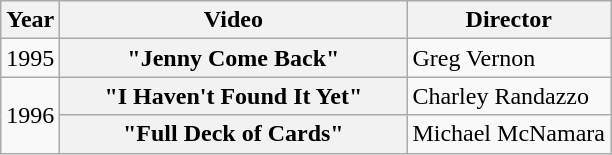<table class="wikitable plainrowheaders">
<tr>
<th>Year</th>
<th style="width:14em;">Video</th>
<th>Director</th>
</tr>
<tr>
<td>1995</td>
<th scope="row">"Jenny Come Back"</th>
<td>Greg Vernon</td>
</tr>
<tr>
<td rowspan="2">1996</td>
<th scope="row">"I Haven't Found It Yet"</th>
<td>Charley Randazzo</td>
</tr>
<tr>
<th scope="row">"Full Deck of Cards"</th>
<td>Michael McNamara</td>
</tr>
</table>
